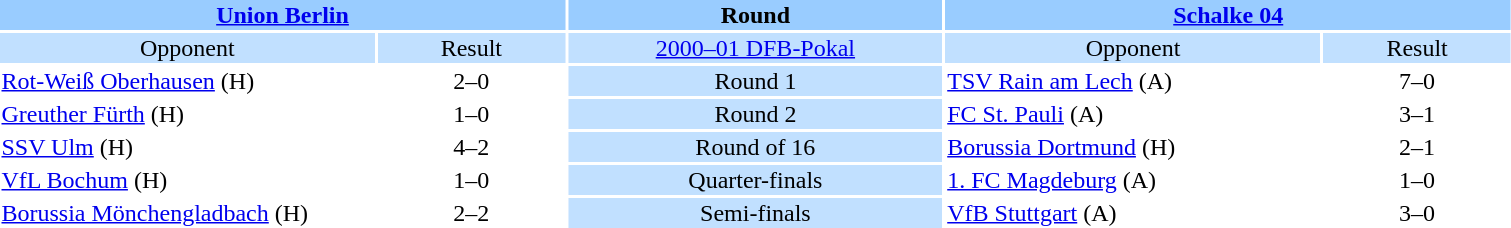<table style="width:80%; text-align:center;">
<tr style="vertical-align:top; background:#99CCFF;">
<th colspan="2"><a href='#'>Union Berlin</a></th>
<th style="width:20%">Round</th>
<th colspan="2"><a href='#'>Schalke 04</a></th>
</tr>
<tr style="vertical-align:top; background:#C1E0FF;">
<td style="width:20%">Opponent</td>
<td style="width:10%">Result</td>
<td><a href='#'>2000–01 DFB-Pokal</a></td>
<td style="width:20%">Opponent</td>
<td style="width:10%">Result</td>
</tr>
<tr>
<td align="left"><a href='#'>Rot-Weiß Oberhausen</a> (H)</td>
<td>2–0</td>
<td style="background:#C1E0FF;">Round 1</td>
<td align="left"><a href='#'>TSV Rain am Lech</a> (A)</td>
<td>7–0</td>
</tr>
<tr>
<td align="left"><a href='#'>Greuther Fürth</a> (H)</td>
<td>1–0</td>
<td style="background:#C1E0FF;">Round 2</td>
<td align="left"><a href='#'>FC St. Pauli</a> (A)</td>
<td>3–1 </td>
</tr>
<tr>
<td align="left"><a href='#'>SSV Ulm</a> (H)</td>
<td>4–2</td>
<td style="background:#C1E0FF;">Round of 16</td>
<td align="left"><a href='#'>Borussia Dortmund</a> (H)</td>
<td>2–1</td>
</tr>
<tr>
<td align="left"><a href='#'>VfL Bochum</a> (H)</td>
<td>1–0</td>
<td style="background:#C1E0FF;">Quarter-finals</td>
<td align="left"><a href='#'>1. FC Magdeburg</a> (A)</td>
<td>1–0</td>
</tr>
<tr>
<td align="left"><a href='#'>Borussia Mönchengladbach</a> (H)</td>
<td>2–2  </td>
<td style="background:#C1E0FF;">Semi-finals</td>
<td align="left"><a href='#'>VfB Stuttgart</a> (A)</td>
<td>3–0</td>
</tr>
</table>
